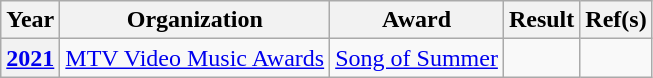<table class="wikitable plainrowheaders">
<tr align=center>
<th scope="col">Year</th>
<th scope="col">Organization</th>
<th scope="col">Award</th>
<th scope="col">Result</th>
<th scope="col">Ref(s)</th>
</tr>
<tr>
<th scope="row"><a href='#'>2021</a></th>
<td><a href='#'>MTV Video Music Awards</a></td>
<td><a href='#'>Song of Summer</a></td>
<td></td>
<td style="text-align:center;"></td>
</tr>
</table>
